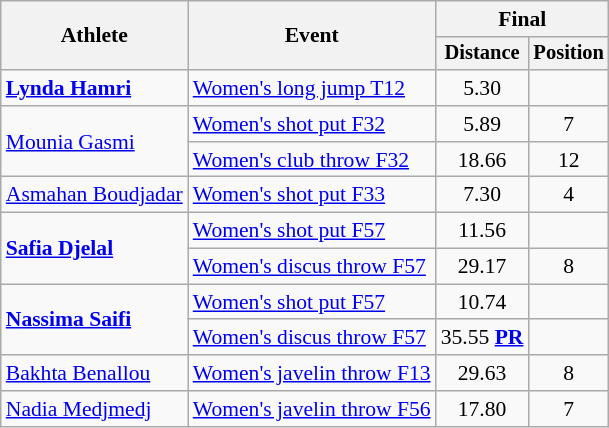<table class=wikitable style="font-size:90%">
<tr>
<th rowspan="2">Athlete</th>
<th rowspan="2">Event</th>
<th colspan="2">Final</th>
</tr>
<tr style="font-size:95%">
<th>Distance</th>
<th>Position</th>
</tr>
<tr align=center>
<td align=left><strong><a href='#'>Lynda Hamri</a></strong></td>
<td align=left><a href='#'>Women's long jump T12</a></td>
<td>5.30</td>
<td></td>
</tr>
<tr align=center>
<td align=left rowspan=2><a href='#'>Mounia Gasmi</a></td>
<td align=left><a href='#'>Women's shot put F32</a></td>
<td>5.89</td>
<td>7</td>
</tr>
<tr align=center>
<td align=left><a href='#'>Women's club throw F32</a></td>
<td>18.66</td>
<td>12</td>
</tr>
<tr align=center>
<td align=left><a href='#'>Asmahan Boudjadar</a></td>
<td align=left><a href='#'>Women's shot put F33</a></td>
<td>7.30</td>
<td>4</td>
</tr>
<tr align=center>
<td align=left rowspan=2><strong><a href='#'>Safia Djelal</a></strong></td>
<td align=left><a href='#'>Women's shot put F57</a></td>
<td>11.56</td>
<td></td>
</tr>
<tr align=center>
<td align=left><a href='#'>Women's discus throw F57</a></td>
<td>29.17</td>
<td>8</td>
</tr>
<tr align=center>
<td align=left rowspan=2><strong><a href='#'>Nassima Saifi</a></strong></td>
<td align=left><a href='#'>Women's shot put F57</a></td>
<td>10.74</td>
<td></td>
</tr>
<tr align=center>
<td align=left><a href='#'>Women's discus throw F57</a></td>
<td>35.55 <strong><a href='#'>PR</a></strong></td>
<td></td>
</tr>
<tr align=center>
<td align=left><a href='#'>Bakhta Benallou</a></td>
<td align=left><a href='#'>Women's javelin throw F13</a></td>
<td>29.63</td>
<td>8</td>
</tr>
<tr align=center>
<td align=left><a href='#'>Nadia Medjmedj</a></td>
<td align=left><a href='#'>Women's javelin throw F56</a></td>
<td>17.80</td>
<td>7</td>
</tr>
</table>
